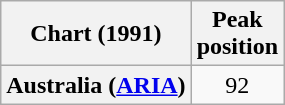<table class="wikitable plainrowheaders">
<tr>
<th>Chart (1991)</th>
<th>Peak<br>position</th>
</tr>
<tr>
<th scope="row">Australia (<a href='#'>ARIA</a>)</th>
<td align="center">92</td>
</tr>
</table>
